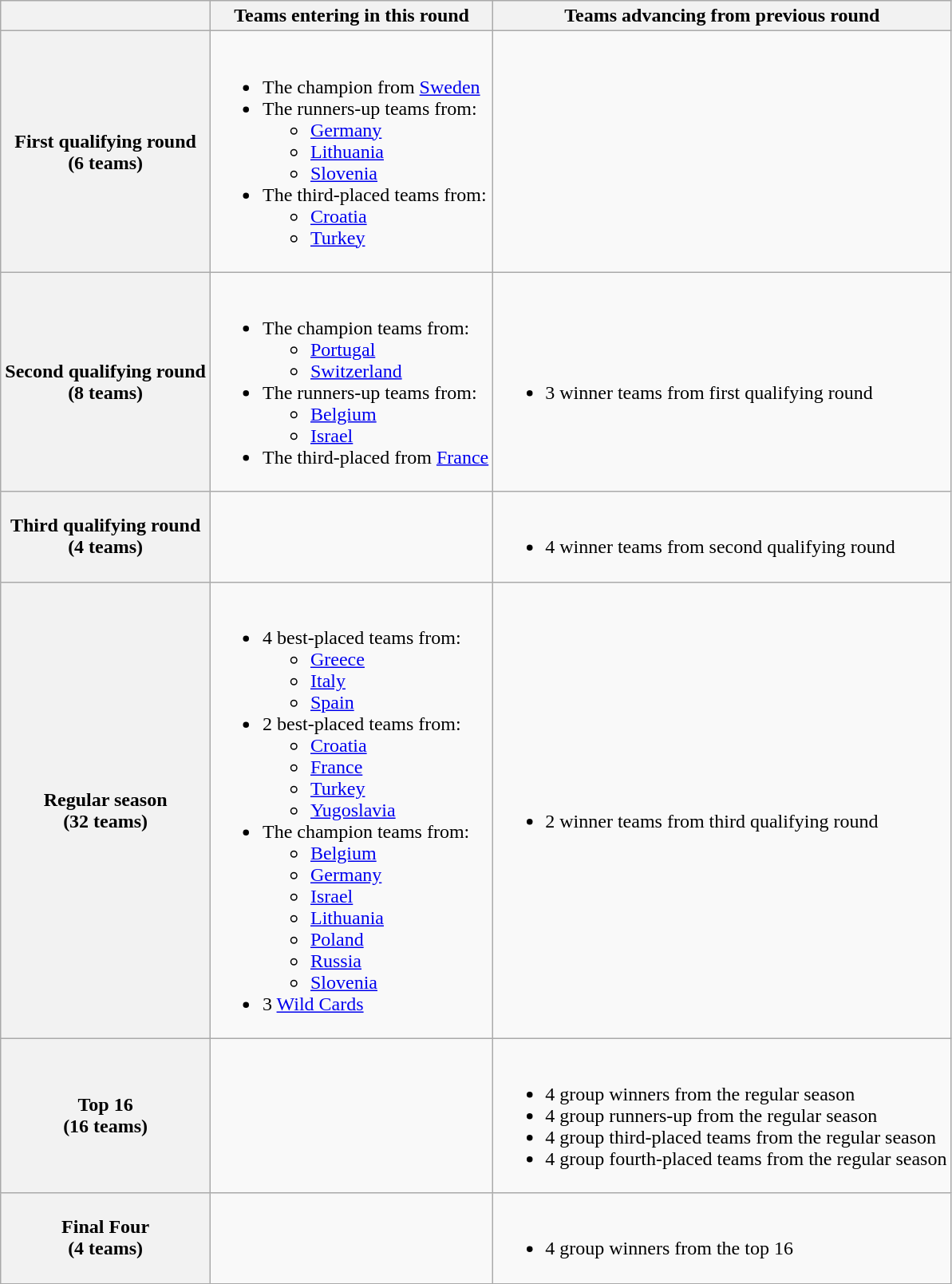<table class="wikitable">
<tr>
<th></th>
<th>Teams entering in this round</th>
<th>Teams advancing from previous round</th>
</tr>
<tr>
<th>First qualifying round<br>(6 teams)</th>
<td><br><ul><li>The champion from <a href='#'>Sweden</a></li><li>The runners-up teams from:<ul><li><a href='#'>Germany</a></li><li><a href='#'>Lithuania</a></li><li><a href='#'>Slovenia</a></li></ul></li><li>The third-placed teams from:<ul><li><a href='#'>Croatia</a></li><li><a href='#'>Turkey</a></li></ul></li></ul></td>
<td></td>
</tr>
<tr>
<th>Second qualifying round<br>(8 teams)</th>
<td><br><ul><li>The champion teams from:<ul><li><a href='#'>Portugal</a></li><li><a href='#'>Switzerland</a></li></ul></li><li>The runners-up teams from:<ul><li><a href='#'>Belgium</a></li><li><a href='#'>Israel</a></li></ul></li><li>The third-placed from <a href='#'>France</a></li></ul></td>
<td><br><ul><li>3 winner teams from first qualifying round</li></ul></td>
</tr>
<tr>
<th>Third qualifying round<br>(4 teams)</th>
<td></td>
<td><br><ul><li>4 winner teams from second qualifying round</li></ul></td>
</tr>
<tr>
<th>Regular season<br>(32 teams)</th>
<td><br><ul><li>4 best-placed teams from:<ul><li><a href='#'>Greece</a></li><li><a href='#'>Italy</a></li><li><a href='#'>Spain</a></li></ul></li><li>2 best-placed teams from:<ul><li><a href='#'>Croatia</a></li><li><a href='#'>France</a></li><li><a href='#'>Turkey</a></li><li><a href='#'>Yugoslavia</a></li></ul></li><li>The champion teams from:<ul><li><a href='#'>Belgium</a></li><li><a href='#'>Germany</a></li><li><a href='#'>Israel</a></li><li><a href='#'>Lithuania</a></li><li><a href='#'>Poland</a></li><li><a href='#'>Russia</a></li><li><a href='#'>Slovenia</a></li></ul></li><li>3 <a href='#'>Wild Cards</a></li></ul></td>
<td><br><ul><li>2 winner teams from third qualifying round</li></ul></td>
</tr>
<tr>
<th>Top 16<br>(16 teams)</th>
<td></td>
<td><br><ul><li>4 group winners from the regular season</li><li>4 group runners-up from the regular season</li><li>4 group third-placed teams from the regular season</li><li>4 group fourth-placed teams from the regular season</li></ul></td>
</tr>
<tr>
<th>Final Four<br>(4 teams)</th>
<td></td>
<td><br><ul><li>4 group winners from the top 16</li></ul></td>
</tr>
</table>
